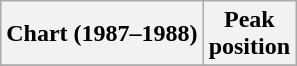<table class="wikitable">
<tr>
<th align="center">Chart (1987–1988)</th>
<th align="center">Peak<br>position</th>
</tr>
<tr>
</tr>
</table>
